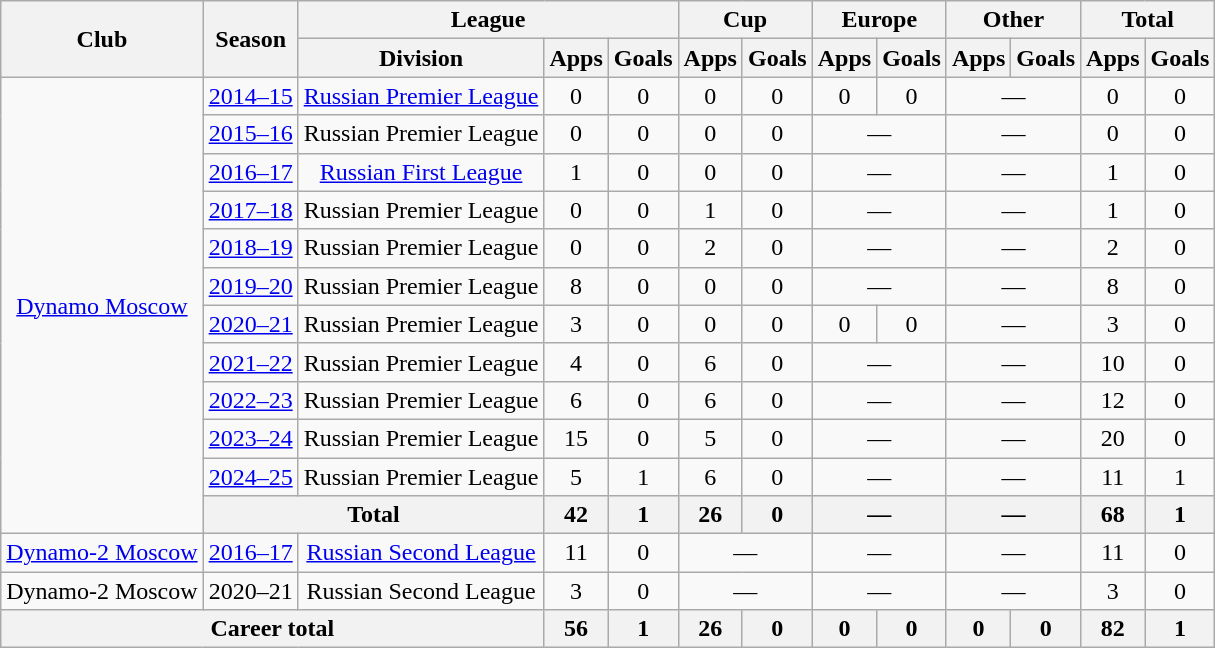<table class="wikitable" style="text-align: center;">
<tr>
<th rowspan="2">Club</th>
<th rowspan="2">Season</th>
<th colspan="3">League</th>
<th colspan="2">Cup</th>
<th colspan="2">Europe</th>
<th colspan="2">Other</th>
<th colspan="2">Total</th>
</tr>
<tr>
<th>Division</th>
<th>Apps</th>
<th>Goals</th>
<th>Apps</th>
<th>Goals</th>
<th>Apps</th>
<th>Goals</th>
<th>Apps</th>
<th>Goals</th>
<th>Apps</th>
<th>Goals</th>
</tr>
<tr>
<td rowspan="12"><a href='#'>Dynamo Moscow</a></td>
<td><a href='#'>2014–15</a></td>
<td><a href='#'>Russian Premier League</a></td>
<td>0</td>
<td>0</td>
<td>0</td>
<td>0</td>
<td>0</td>
<td>0</td>
<td colspan="2">—</td>
<td>0</td>
<td>0</td>
</tr>
<tr>
<td><a href='#'>2015–16</a></td>
<td>Russian Premier League</td>
<td>0</td>
<td>0</td>
<td>0</td>
<td>0</td>
<td colspan="2">—</td>
<td colspan="2">—</td>
<td>0</td>
<td>0</td>
</tr>
<tr>
<td><a href='#'>2016–17</a></td>
<td><a href='#'>Russian First League</a></td>
<td>1</td>
<td>0</td>
<td>0</td>
<td>0</td>
<td colspan="2">—</td>
<td colspan="2">—</td>
<td>1</td>
<td>0</td>
</tr>
<tr>
<td><a href='#'>2017–18</a></td>
<td>Russian Premier League</td>
<td>0</td>
<td>0</td>
<td>1</td>
<td>0</td>
<td colspan="2">—</td>
<td colspan="2">—</td>
<td>1</td>
<td>0</td>
</tr>
<tr>
<td><a href='#'>2018–19</a></td>
<td>Russian Premier League</td>
<td>0</td>
<td>0</td>
<td>2</td>
<td>0</td>
<td colspan="2">—</td>
<td colspan="2">—</td>
<td>2</td>
<td>0</td>
</tr>
<tr>
<td><a href='#'>2019–20</a></td>
<td>Russian Premier League</td>
<td>8</td>
<td>0</td>
<td>0</td>
<td>0</td>
<td colspan="2">—</td>
<td colspan="2">—</td>
<td>8</td>
<td>0</td>
</tr>
<tr>
<td><a href='#'>2020–21</a></td>
<td>Russian Premier League</td>
<td>3</td>
<td>0</td>
<td>0</td>
<td>0</td>
<td>0</td>
<td>0</td>
<td colspan="2">—</td>
<td>3</td>
<td>0</td>
</tr>
<tr>
<td><a href='#'>2021–22</a></td>
<td>Russian Premier League</td>
<td>4</td>
<td>0</td>
<td>6</td>
<td>0</td>
<td colspan="2">—</td>
<td colspan="2">—</td>
<td>10</td>
<td>0</td>
</tr>
<tr>
<td><a href='#'>2022–23</a></td>
<td>Russian Premier League</td>
<td>6</td>
<td>0</td>
<td>6</td>
<td>0</td>
<td colspan="2">—</td>
<td colspan="2">—</td>
<td>12</td>
<td>0</td>
</tr>
<tr>
<td><a href='#'>2023–24</a></td>
<td>Russian Premier League</td>
<td>15</td>
<td>0</td>
<td>5</td>
<td>0</td>
<td colspan="2">—</td>
<td colspan="2">—</td>
<td>20</td>
<td>0</td>
</tr>
<tr>
<td><a href='#'>2024–25</a></td>
<td>Russian Premier League</td>
<td>5</td>
<td>1</td>
<td>6</td>
<td>0</td>
<td colspan="2">—</td>
<td colspan="2">—</td>
<td>11</td>
<td>1</td>
</tr>
<tr>
<th colspan="2">Total</th>
<th>42</th>
<th>1</th>
<th>26</th>
<th>0</th>
<th colspan="2">—</th>
<th colspan="2">—</th>
<th>68</th>
<th>1</th>
</tr>
<tr>
<td><a href='#'>Dynamo-2 Moscow</a></td>
<td><a href='#'>2016–17</a></td>
<td><a href='#'>Russian Second League</a></td>
<td>11</td>
<td>0</td>
<td colspan="2">—</td>
<td colspan="2">—</td>
<td colspan="2">—</td>
<td>11</td>
<td>0</td>
</tr>
<tr>
<td>Dynamo-2 Moscow</td>
<td>2020–21</td>
<td>Russian Second League</td>
<td>3</td>
<td>0</td>
<td colspan="2">—</td>
<td colspan="2">—</td>
<td colspan="2">—</td>
<td>3</td>
<td>0</td>
</tr>
<tr>
<th colspan="3">Career total</th>
<th>56</th>
<th>1</th>
<th>26</th>
<th>0</th>
<th>0</th>
<th>0</th>
<th>0</th>
<th>0</th>
<th>82</th>
<th>1</th>
</tr>
</table>
